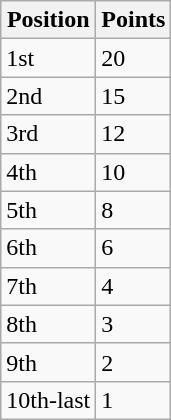<table class="wikitable">
<tr>
<th>Position</th>
<th>Points</th>
</tr>
<tr>
<td>1st</td>
<td>20</td>
</tr>
<tr>
<td>2nd</td>
<td>15</td>
</tr>
<tr>
<td>3rd</td>
<td>12</td>
</tr>
<tr>
<td>4th</td>
<td>10</td>
</tr>
<tr>
<td>5th</td>
<td>8</td>
</tr>
<tr>
<td>6th</td>
<td>6</td>
</tr>
<tr>
<td>7th</td>
<td>4</td>
</tr>
<tr>
<td>8th</td>
<td>3</td>
</tr>
<tr>
<td>9th</td>
<td>2</td>
</tr>
<tr>
<td>10th-last</td>
<td>1</td>
</tr>
</table>
